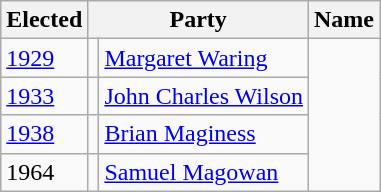<table class="wikitable">
<tr>
<th>Elected</th>
<th colspan=2>Party</th>
<th>Name</th>
</tr>
<tr>
<td><a href='#'>1929</a></td>
<td></td>
<td><a href='#'>Margaret Waring</a></td>
</tr>
<tr>
<td><a href='#'>1933</a></td>
<td></td>
<td><a href='#'>John Charles Wilson</a></td>
</tr>
<tr>
<td><a href='#'>1938</a></td>
<td></td>
<td><a href='#'>Brian Maginess</a></td>
</tr>
<tr>
<td>1964</td>
<td></td>
<td><a href='#'>Samuel Magowan</a></td>
</tr>
</table>
